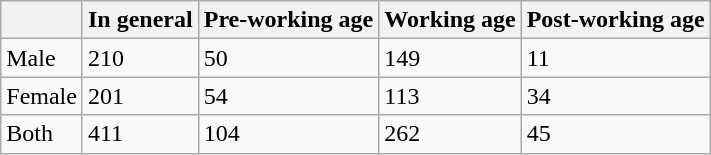<table class="wikitable">
<tr>
<th></th>
<th>In general</th>
<th>Pre-working age</th>
<th>Working age</th>
<th>Post-working age</th>
</tr>
<tr>
<td>Male</td>
<td>210</td>
<td>50</td>
<td>149</td>
<td>11</td>
</tr>
<tr>
<td>Female</td>
<td>201</td>
<td>54</td>
<td>113</td>
<td>34</td>
</tr>
<tr>
<td>Both</td>
<td>411</td>
<td>104</td>
<td>262</td>
<td>45</td>
</tr>
</table>
